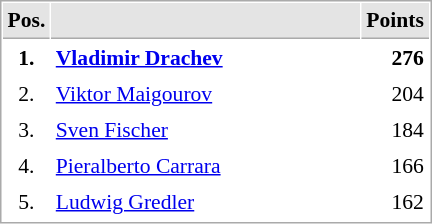<table cellspacing="1" cellpadding="3" style="border:1px solid #AAAAAA;font-size:90%">
<tr bgcolor="#E4E4E4">
<th style="border-bottom:1px solid #AAAAAA" width=10>Pos.</th>
<th style="border-bottom:1px solid #AAAAAA" width=200></th>
<th style="border-bottom:1px solid #AAAAAA" width=20>Points</th>
</tr>
<tr>
<td align="center"><strong>1.</strong></td>
<td> <strong><a href='#'>Vladimir Drachev</a></strong></td>
<td align="right"><strong>276</strong></td>
</tr>
<tr>
<td align="center">2.</td>
<td> <a href='#'>Viktor Maigourov</a></td>
<td align="right">204</td>
</tr>
<tr>
<td align="center">3.</td>
<td> <a href='#'>Sven Fischer</a></td>
<td align="right">184</td>
</tr>
<tr>
<td align="center">4.</td>
<td> <a href='#'>Pieralberto Carrara</a></td>
<td align="right">166</td>
</tr>
<tr>
<td align="center">5.</td>
<td> <a href='#'>Ludwig Gredler</a></td>
<td align="right">162</td>
</tr>
<tr>
</tr>
</table>
